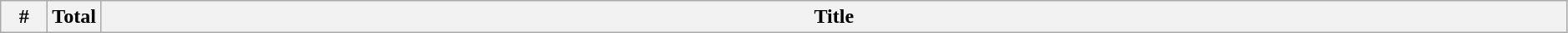<table class="wikitable plainrowheaders" width="99%">
<tr>
<th width="30">#</th>
<th width="30">Total</th>
<th>Title<br>























</th>
</tr>
</table>
